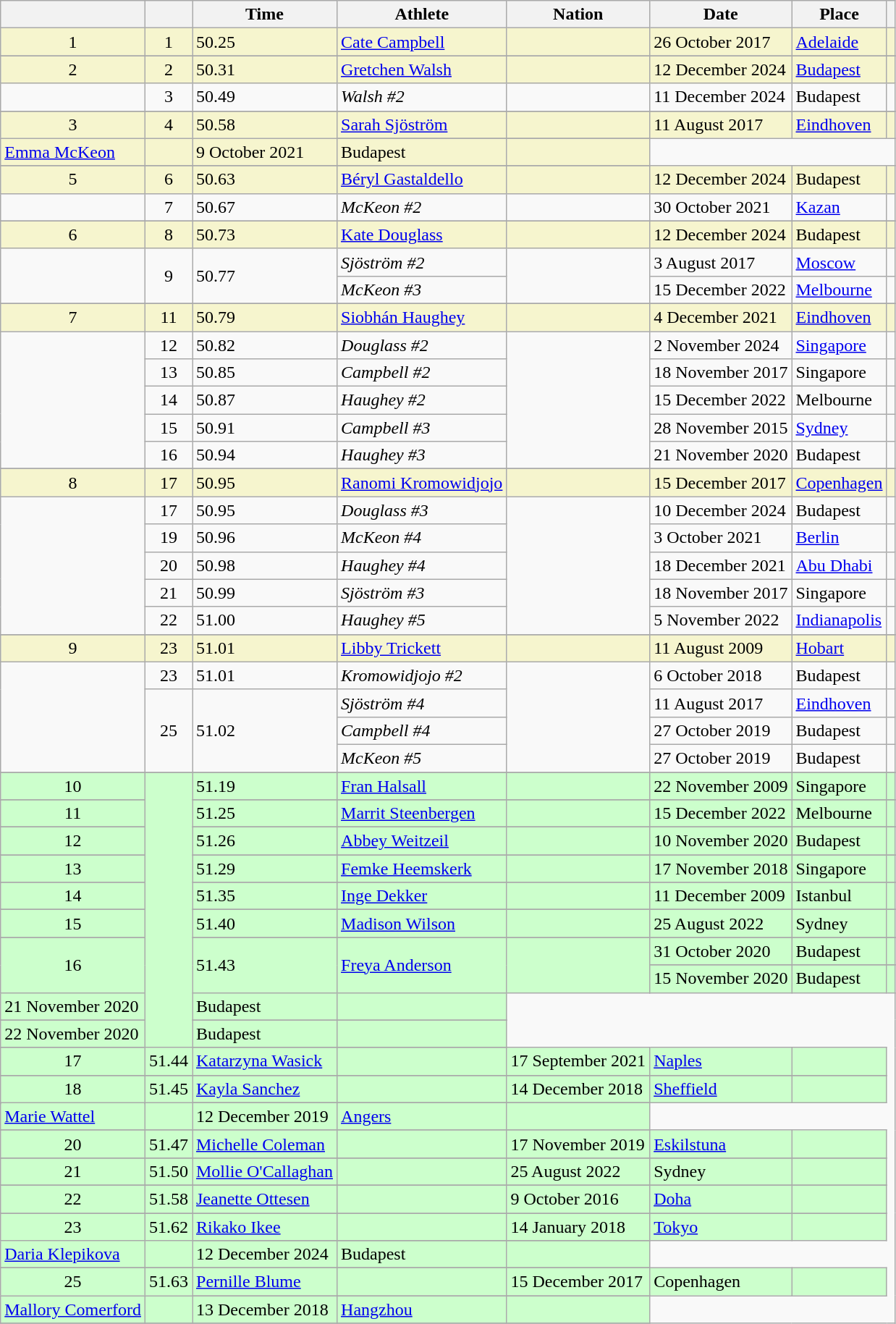<table class="wikitable sortable">
<tr>
<th></th>
<th></th>
<th>Time</th>
<th>Athlete</th>
<th>Nation</th>
<th>Date</th>
<th>Place</th>
<th class="unsortable"></th>
</tr>
<tr bgcolor=f6F5CE>
<td align=center>1</td>
<td align=center>1</td>
<td>50.25</td>
<td><a href='#'>Cate Campbell</a></td>
<td></td>
<td>26 October 2017</td>
<td><a href='#'>Adelaide</a></td>
<td></td>
</tr>
<tr>
</tr>
<tr bgcolor=f6F5CE>
<td align=center>2</td>
<td align=center>2</td>
<td>50.31</td>
<td><a href='#'>Gretchen Walsh</a></td>
<td></td>
<td>12 December 2024</td>
<td><a href='#'>Budapest</a></td>
<td></td>
</tr>
<tr>
<td></td>
<td align=center>3</td>
<td>50.49</td>
<td><em>Walsh #2</em></td>
<td></td>
<td>11 December 2024</td>
<td>Budapest</td>
<td></td>
</tr>
<tr>
</tr>
<tr bgcolor=f6F5CE>
<td rowspan="2" align=center>3</td>
<td rowspan="2" align=center>4</td>
<td rowspan="2">50.58</td>
<td><a href='#'>Sarah Sjöström</a></td>
<td></td>
<td>11 August 2017</td>
<td><a href='#'>Eindhoven</a></td>
<td></td>
</tr>
<tr>
</tr>
<tr bgcolor=f6F5CE>
<td><a href='#'>Emma McKeon</a></td>
<td></td>
<td>9 October 2021</td>
<td>Budapest</td>
<td></td>
</tr>
<tr>
</tr>
<tr bgcolor=f6F5CE>
<td align=center>5</td>
<td align=center>6</td>
<td>50.63</td>
<td><a href='#'>Béryl Gastaldello</a></td>
<td></td>
<td>12 December 2024</td>
<td>Budapest</td>
<td></td>
</tr>
<tr>
<td></td>
<td align=center>7</td>
<td>50.67</td>
<td><em>McKeon #2</em></td>
<td></td>
<td>30 October 2021</td>
<td><a href='#'>Kazan</a></td>
<td></td>
</tr>
<tr>
</tr>
<tr bgcolor=f6F5CE>
<td align=center>6</td>
<td align=center>8</td>
<td>50.73</td>
<td><a href='#'>Kate Douglass</a></td>
<td></td>
<td>12 December 2024</td>
<td>Budapest</td>
<td></td>
</tr>
<tr>
<td rowspan="2"></td>
<td rowspan="2" align=center>9</td>
<td rowspan="2">50.77</td>
<td><em>Sjöström #2</em></td>
<td rowspan="2"></td>
<td>3 August 2017</td>
<td><a href='#'>Moscow</a></td>
<td></td>
</tr>
<tr>
<td><em>McKeon #3</em></td>
<td>15 December 2022</td>
<td><a href='#'>Melbourne</a></td>
<td></td>
</tr>
<tr>
</tr>
<tr bgcolor=f6F5CE>
<td align=center>7</td>
<td align=center>11</td>
<td>50.79</td>
<td><a href='#'>Siobhán Haughey</a></td>
<td></td>
<td>4 December 2021</td>
<td><a href='#'>Eindhoven</a></td>
<td></td>
</tr>
<tr>
<td rowspan="5"></td>
<td align=center>12</td>
<td>50.82</td>
<td><em>Douglass #2</em></td>
<td rowspan="5"></td>
<td>2 November 2024</td>
<td><a href='#'>Singapore</a></td>
<td></td>
</tr>
<tr>
<td align=center>13</td>
<td>50.85</td>
<td><em>Campbell #2</em></td>
<td>18 November 2017</td>
<td>Singapore</td>
<td></td>
</tr>
<tr>
<td align=center>14</td>
<td>50.87</td>
<td><em>Haughey #2</em></td>
<td>15 December 2022</td>
<td>Melbourne</td>
<td></td>
</tr>
<tr>
<td align=center>15</td>
<td>50.91</td>
<td><em>Campbell #3</em></td>
<td>28 November 2015</td>
<td><a href='#'>Sydney</a></td>
<td></td>
</tr>
<tr>
<td align=center>16</td>
<td>50.94</td>
<td><em>Haughey #3</em></td>
<td>21 November 2020</td>
<td>Budapest</td>
<td></td>
</tr>
<tr>
</tr>
<tr bgcolor=f6F5CE>
<td align=center>8</td>
<td align=center>17</td>
<td>50.95</td>
<td><a href='#'>Ranomi Kromowidjojo</a></td>
<td></td>
<td>15 December 2017</td>
<td><a href='#'>Copenhagen</a></td>
<td></td>
</tr>
<tr>
<td rowspan="5"></td>
<td align=center>17</td>
<td>50.95</td>
<td><em>Douglass #3</em></td>
<td rowspan="5"></td>
<td>10 December 2024</td>
<td>Budapest</td>
<td></td>
</tr>
<tr>
<td align=center>19</td>
<td>50.96</td>
<td><em>McKeon #4</em></td>
<td>3 October 2021</td>
<td><a href='#'>Berlin</a></td>
<td></td>
</tr>
<tr>
<td align=center>20</td>
<td>50.98</td>
<td><em>Haughey #4</em></td>
<td>18 December 2021</td>
<td><a href='#'>Abu Dhabi</a></td>
<td></td>
</tr>
<tr>
<td align=center>21</td>
<td>50.99</td>
<td><em>Sjöström #3</em></td>
<td>18 November 2017</td>
<td>Singapore</td>
<td></td>
</tr>
<tr>
<td align=center>22</td>
<td>51.00</td>
<td><em>Haughey #5</em></td>
<td>5 November 2022</td>
<td><a href='#'>Indianapolis</a></td>
<td></td>
</tr>
<tr>
</tr>
<tr bgcolor=f6F5CE>
<td align=center>9</td>
<td align=center>23</td>
<td>51.01</td>
<td><a href='#'>Libby Trickett</a></td>
<td></td>
<td>11 August 2009</td>
<td><a href='#'>Hobart</a></td>
<td></td>
</tr>
<tr>
<td rowspan="4"></td>
<td align=center>23</td>
<td>51.01</td>
<td><em>Kromowidjojo #2</em></td>
<td rowspan="4"></td>
<td>6 October 2018</td>
<td>Budapest</td>
<td></td>
</tr>
<tr>
<td rowspan="3" align=center>25</td>
<td rowspan="3">51.02</td>
<td><em>Sjöström #4</em></td>
<td>11 August 2017</td>
<td><a href='#'>Eindhoven</a></td>
<td></td>
</tr>
<tr>
<td><em>Campbell #4</em></td>
<td>27 October 2019</td>
<td>Budapest</td>
<td></td>
</tr>
<tr>
<td><em>McKeon #5</em></td>
<td>27 October 2019</td>
<td>Budapest</td>
<td></td>
</tr>
<tr>
</tr>
<tr bgcolor=CCFFCC>
<td align=center>10</td>
<td rowspan="20"></td>
<td>51.19</td>
<td><a href='#'>Fran Halsall</a></td>
<td></td>
<td>22 November 2009</td>
<td>Singapore</td>
<td></td>
</tr>
<tr>
</tr>
<tr bgcolor=CCFFCC>
<td align=center>11</td>
<td>51.25</td>
<td><a href='#'>Marrit Steenbergen</a></td>
<td></td>
<td>15 December 2022</td>
<td>Melbourne</td>
<td></td>
</tr>
<tr>
</tr>
<tr bgcolor=CCFFCC>
<td align=center>12</td>
<td>51.26</td>
<td><a href='#'>Abbey Weitzeil</a></td>
<td></td>
<td>10 November 2020</td>
<td>Budapest</td>
<td></td>
</tr>
<tr>
</tr>
<tr bgcolor=CCFFCC>
<td align=center>13</td>
<td>51.29</td>
<td><a href='#'>Femke Heemskerk</a></td>
<td></td>
<td>17 November 2018</td>
<td>Singapore</td>
<td></td>
</tr>
<tr>
</tr>
<tr bgcolor=CCFFCC>
<td align=center>14</td>
<td>51.35</td>
<td><a href='#'>Inge Dekker</a></td>
<td></td>
<td>11 December 2009</td>
<td>Istanbul</td>
<td></td>
</tr>
<tr>
</tr>
<tr bgcolor=CCFFCC>
<td align=center>15</td>
<td>51.40</td>
<td><a href='#'>Madison Wilson</a></td>
<td></td>
<td>25 August 2022</td>
<td>Sydney</td>
<td></td>
</tr>
<tr>
</tr>
<tr bgcolor=CCFFCC>
<td rowspan="4" align=center>16</td>
<td rowspan="4">51.43</td>
<td rowspan="4"><a href='#'>Freya Anderson</a></td>
<td rowspan="4"></td>
<td>31 October 2020</td>
<td>Budapest</td>
<td></td>
</tr>
<tr>
</tr>
<tr bgcolor=CCFFCC>
<td>15 November 2020</td>
<td>Budapest</td>
<td></td>
</tr>
<tr>
</tr>
<tr bgcolor=CCFFCC>
<td>21 November 2020</td>
<td>Budapest</td>
<td></td>
</tr>
<tr>
</tr>
<tr bgcolor=CCFFCC>
<td>22 November 2020</td>
<td>Budapest</td>
<td></td>
</tr>
<tr>
</tr>
<tr bgcolor=CCFFCC>
<td align=center>17</td>
<td>51.44</td>
<td><a href='#'>Katarzyna Wasick</a></td>
<td></td>
<td>17 September 2021</td>
<td><a href='#'>Naples</a></td>
<td></td>
</tr>
<tr>
</tr>
<tr bgcolor=CCFFCC>
<td rowspan="2" align=center>18</td>
<td rowspan="2">51.45</td>
<td><a href='#'>Kayla Sanchez</a></td>
<td></td>
<td>14 December 2018</td>
<td><a href='#'>Sheffield</a></td>
<td></td>
</tr>
<tr>
</tr>
<tr bgcolor=CCFFCC>
<td><a href='#'>Marie Wattel</a></td>
<td></td>
<td>12 December 2019</td>
<td><a href='#'>Angers</a></td>
<td></td>
</tr>
<tr>
</tr>
<tr bgcolor=CCFFCC>
<td align=center>20</td>
<td>51.47</td>
<td><a href='#'>Michelle Coleman</a></td>
<td></td>
<td>17 November 2019</td>
<td><a href='#'>Eskilstuna</a></td>
<td></td>
</tr>
<tr>
</tr>
<tr bgcolor=CCFFCC>
<td align=center>21</td>
<td>51.50</td>
<td><a href='#'>Mollie O'Callaghan</a></td>
<td></td>
<td>25 August 2022</td>
<td>Sydney</td>
<td></td>
</tr>
<tr>
</tr>
<tr bgcolor=CCFFCC>
<td align=center>22</td>
<td>51.58</td>
<td><a href='#'>Jeanette Ottesen</a></td>
<td></td>
<td>9 October 2016</td>
<td><a href='#'>Doha</a></td>
<td></td>
</tr>
<tr>
</tr>
<tr bgcolor=CCFFCC>
<td rowspan="2" align=center>23</td>
<td rowspan="2">51.62</td>
<td><a href='#'>Rikako Ikee</a></td>
<td></td>
<td>14 January 2018</td>
<td><a href='#'>Tokyo</a></td>
<td></td>
</tr>
<tr>
</tr>
<tr bgcolor=CCFFCC>
<td><a href='#'>Daria Klepikova</a></td>
<td></td>
<td>12 December 2024</td>
<td>Budapest</td>
<td></td>
</tr>
<tr>
</tr>
<tr bgcolor=CCFFCC>
<td rowspan="2" align=center>25</td>
<td rowspan="2">51.63</td>
<td><a href='#'>Pernille Blume</a></td>
<td></td>
<td>15 December 2017</td>
<td>Copenhagen</td>
<td></td>
</tr>
<tr>
</tr>
<tr bgcolor=CCFFCC>
<td><a href='#'>Mallory Comerford</a></td>
<td></td>
<td>13 December 2018</td>
<td><a href='#'>Hangzhou</a></td>
<td></td>
</tr>
<tr>
</tr>
</table>
